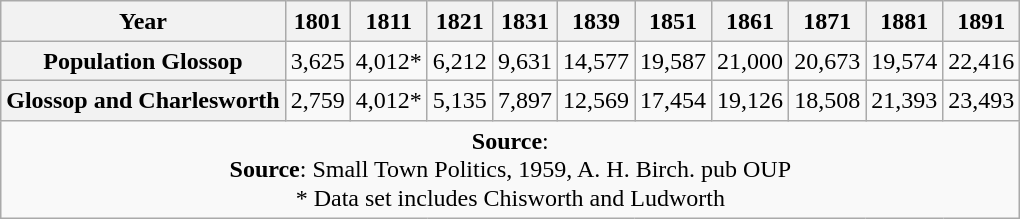<table class="wikitable" style="border:0; text-align:center; line-height:120%;">
<tr>
<th>Year</th>
<th>1801</th>
<th>1811</th>
<th>1821</th>
<th>1831</th>
<th>1839</th>
<th>1851</th>
<th>1861</th>
<th>1871</th>
<th>1881</th>
<th>1891</th>
</tr>
<tr style="text-align:center;">
<th>Population Glossop</th>
<td>3,625</td>
<td>4,012*</td>
<td>6,212</td>
<td>9,631</td>
<td>14,577</td>
<td>19,587</td>
<td>21,000</td>
<td>20,673</td>
<td>19,574</td>
<td>22,416</td>
</tr>
<tr style="text-align:center;">
<th>Glossop and Charlesworth</th>
<td>2,759</td>
<td>4,012*</td>
<td>5,135</td>
<td>7,897</td>
<td>12,569</td>
<td>17,454</td>
<td>19,126</td>
<td>18,508</td>
<td>21,393</td>
<td>23,493</td>
</tr>
<tr>
<td colspan="14" style="text-align:center;"><strong>Source</strong>: <br><strong>Source</strong>: Small Town Politics, 1959, A. H. Birch. pub OUP<br> * Data set includes Chisworth and Ludworth</td>
</tr>
</table>
